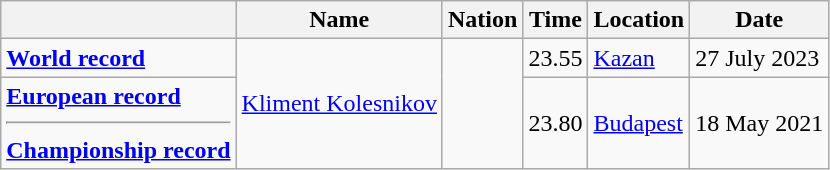<table class=wikitable>
<tr>
<th></th>
<th>Name</th>
<th>Nation</th>
<th>Time</th>
<th>Location</th>
<th>Date</th>
</tr>
<tr>
<td><strong><a href='#'>World record</a></strong></td>
<td rowspan=3><a href='#'>Kliment Kolesnikov</a></td>
<td rowspan=3></td>
<td>23.55</td>
<td><a href='#'>Kazan</a></td>
<td>27 July 2023</td>
</tr>
<tr>
<td><strong><a href='#'>European record</a><hr><a href='#'>Championship record</a></strong></td>
<td>23.80</td>
<td><a href='#'>Budapest</a></td>
<td>18 May 2021</td>
</tr>
</table>
